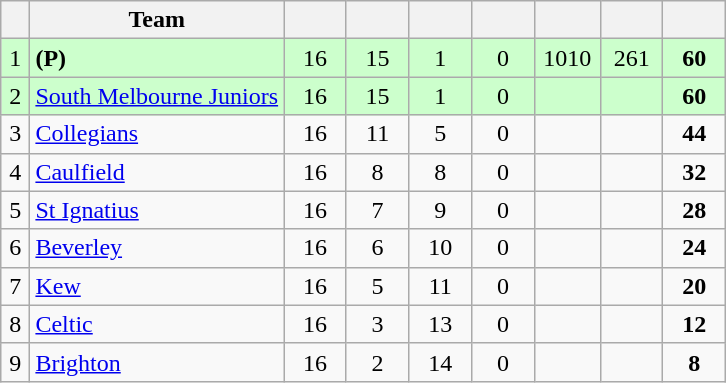<table class="wikitable" style="text-align:center; margin-bottom:0">
<tr>
<th style="width:10px"></th>
<th style="width:35%;">Team</th>
<th style="width:30px;"></th>
<th style="width:30px;"></th>
<th style="width:30px;"></th>
<th style="width:30px;"></th>
<th style="width:30px;"></th>
<th style="width:30px;"></th>
<th style="width:30px;"></th>
</tr>
<tr style="background:#ccffcc;">
<td>1</td>
<td style="text-align:left;"> <strong>(P)</strong></td>
<td>16</td>
<td>15</td>
<td>1</td>
<td>0</td>
<td>1010</td>
<td>261</td>
<td><strong>60</strong></td>
</tr>
<tr style="background:#ccffcc;">
<td>2</td>
<td style="text-align:left;"><a href='#'>South Melbourne Juniors</a></td>
<td>16</td>
<td>15</td>
<td>1</td>
<td>0</td>
<td></td>
<td></td>
<td><strong>60</strong></td>
</tr>
<tr>
<td>3</td>
<td style="text-align:left;"><a href='#'>Collegians</a></td>
<td>16</td>
<td>11</td>
<td>5</td>
<td>0</td>
<td></td>
<td></td>
<td><strong>44</strong></td>
</tr>
<tr>
<td>4</td>
<td style="text-align:left;"><a href='#'>Caulfield</a></td>
<td>16</td>
<td>8</td>
<td>8</td>
<td>0</td>
<td></td>
<td></td>
<td><strong>32</strong></td>
</tr>
<tr>
<td>5</td>
<td style="text-align:left;"><a href='#'>St Ignatius</a></td>
<td>16</td>
<td>7</td>
<td>9</td>
<td>0</td>
<td></td>
<td></td>
<td><strong>28</strong></td>
</tr>
<tr>
<td>6</td>
<td style="text-align:left;"><a href='#'>Beverley</a></td>
<td>16</td>
<td>6</td>
<td>10</td>
<td>0</td>
<td></td>
<td></td>
<td><strong>24</strong></td>
</tr>
<tr>
<td>7</td>
<td style="text-align:left;"><a href='#'>Kew</a></td>
<td>16</td>
<td>5</td>
<td>11</td>
<td>0</td>
<td></td>
<td></td>
<td><strong>20</strong></td>
</tr>
<tr>
<td>8</td>
<td style="text-align:left;"><a href='#'>Celtic</a></td>
<td>16</td>
<td>3</td>
<td>13</td>
<td>0</td>
<td></td>
<td></td>
<td><strong>12</strong></td>
</tr>
<tr>
<td>9</td>
<td style="text-align:left;"><a href='#'>Brighton</a></td>
<td>16</td>
<td>2</td>
<td>14</td>
<td>0</td>
<td></td>
<td></td>
<td><strong>8</strong></td>
</tr>
</table>
